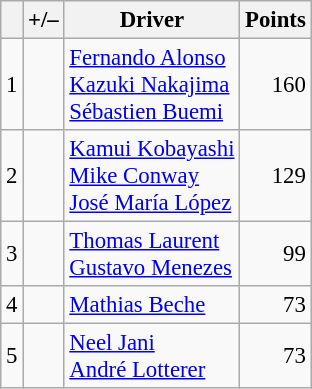<table class="wikitable" style="font-size: 95%;">
<tr>
<th scope="col"></th>
<th scope="col">+/–</th>
<th scope="col">Driver</th>
<th scope="col">Points</th>
</tr>
<tr>
<td align="center">1</td>
<td align="left"></td>
<td> <a href='#'>Fernando Alonso</a><br> <a href='#'>Kazuki Nakajima</a><br> <a href='#'>Sébastien Buemi</a></td>
<td align="right">160</td>
</tr>
<tr>
<td align="center">2</td>
<td align="left"></td>
<td> <a href='#'>Kamui Kobayashi</a><br> <a href='#'>Mike Conway</a><br> <a href='#'>José María López</a></td>
<td align="right">129</td>
</tr>
<tr>
<td align="center">3</td>
<td align="left"></td>
<td> <a href='#'>Thomas Laurent</a><br> <a href='#'>Gustavo Menezes</a></td>
<td align="right">99</td>
</tr>
<tr>
<td align="center">4</td>
<td align="left"></td>
<td> <a href='#'>Mathias Beche</a></td>
<td align="right">73</td>
</tr>
<tr>
<td align="center">5</td>
<td align="left"></td>
<td> <a href='#'>Neel Jani</a><br> <a href='#'>André Lotterer</a></td>
<td align="right">73</td>
</tr>
</table>
